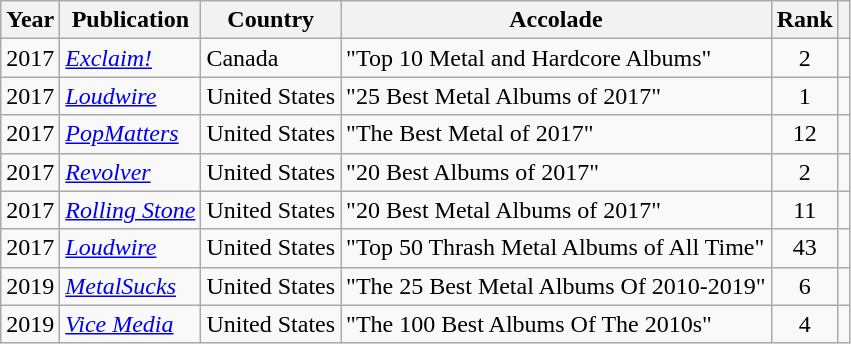<table class="wikitable sortable" style="margin:0em 1em 1em 0pt">
<tr>
<th>Year</th>
<th>Publication</th>
<th>Country</th>
<th>Accolade</th>
<th>Rank</th>
<th class=unsortable></th>
</tr>
<tr>
<td align=center>2017</td>
<td><em><a href='#'>Exclaim!</a></em></td>
<td>Canada</td>
<td>"Top 10 Metal and Hardcore Albums"</td>
<td align=center>2</td>
<td></td>
</tr>
<tr>
<td align=center>2017</td>
<td><em><a href='#'>Loudwire</a></em></td>
<td>United States</td>
<td>"25 Best Metal Albums of 2017"</td>
<td align=center>1</td>
<td></td>
</tr>
<tr>
<td align=center>2017</td>
<td><em><a href='#'>PopMatters</a></em></td>
<td>United States</td>
<td>"The Best Metal of 2017"</td>
<td align=center>12</td>
<td></td>
</tr>
<tr>
<td align=center>2017</td>
<td><em><a href='#'>Revolver</a></em></td>
<td>United States</td>
<td>"20 Best Albums of 2017"</td>
<td align=center>2</td>
<td></td>
</tr>
<tr>
<td align=center>2017</td>
<td><em><a href='#'>Rolling Stone</a></em></td>
<td>United States</td>
<td>"20 Best Metal Albums of 2017"</td>
<td align=center>11</td>
<td></td>
</tr>
<tr>
<td align=center>2017</td>
<td><em><a href='#'>Loudwire</a></em></td>
<td>United States</td>
<td>"Top 50 Thrash Metal Albums of All Time"</td>
<td align=center>43</td>
<td></td>
</tr>
<tr>
<td align=center>2019</td>
<td><em><a href='#'>MetalSucks</a></em></td>
<td>United States</td>
<td>"The 25 Best Metal Albums Of 2010-2019"</td>
<td align=center>6</td>
<td></td>
</tr>
<tr>
<td align=center>2019</td>
<td><em><a href='#'>Vice Media</a></em></td>
<td>United States</td>
<td>"The 100 Best Albums Of The 2010s"</td>
<td align=center>4</td>
<td></td>
</tr>
</table>
